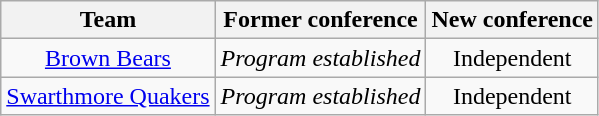<table class="wikitable">
<tr>
<th>Team</th>
<th>Former conference</th>
<th>New conference</th>
</tr>
<tr style="text-align:center;">
<td><a href='#'>Brown Bears</a></td>
<td><em>Program established</em></td>
<td>Independent</td>
</tr>
<tr style="text-align:center;">
<td><a href='#'>Swarthmore Quakers</a></td>
<td><em>Program established</em></td>
<td>Independent</td>
</tr>
</table>
